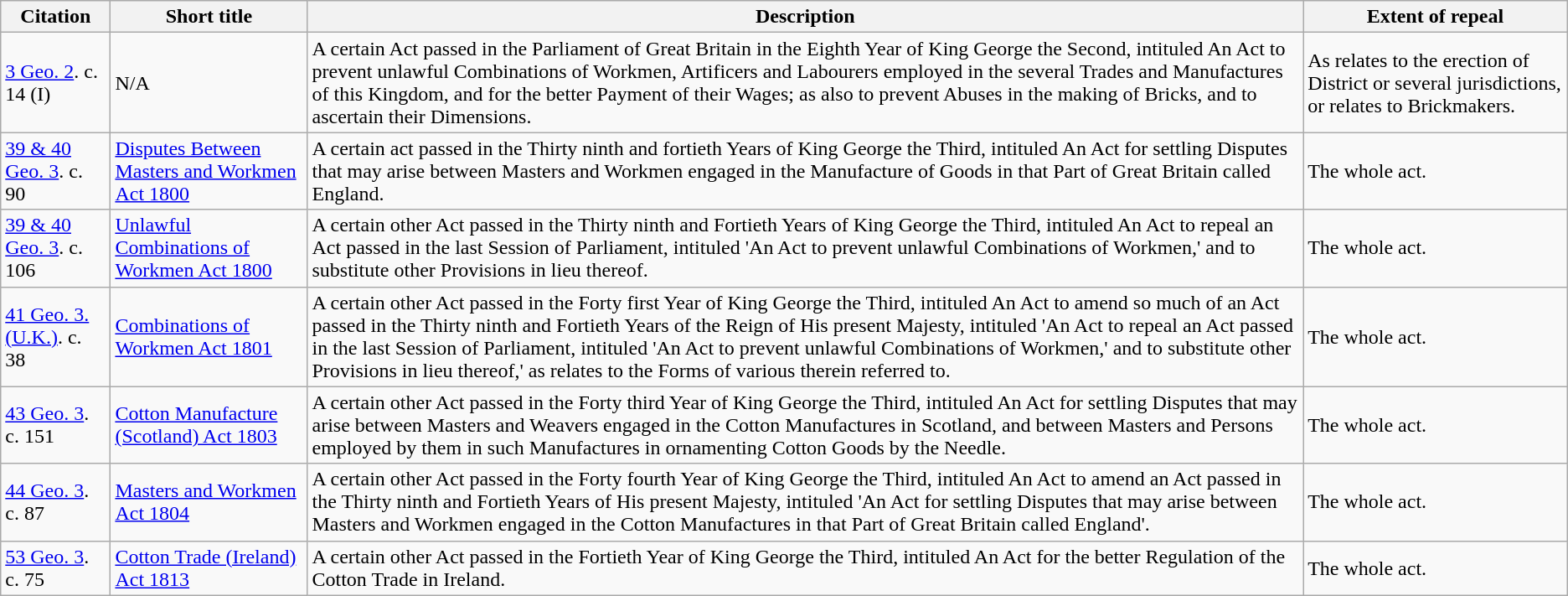<table class="wikitable">
<tr>
<th>Citation</th>
<th>Short title</th>
<th>Description</th>
<th>Extent of repeal</th>
</tr>
<tr>
<td><a href='#'>3 Geo. 2</a>. c. 14 (I)</td>
<td>N/A</td>
<td>A certain Act passed in the Parliament of Great Britain in the Eighth Year of King George the Second, intituled An Act to prevent unlawful Combinations of Workmen, Artificers and Labourers employed in the several Trades and Manufactures of this Kingdom, and for the better Payment of their Wages; as also to prevent Abuses in the making of Bricks, and to ascertain their Dimensions.</td>
<td>As relates to the erection of District or several jurisdictions, or relates to Brickmakers.</td>
</tr>
<tr>
<td><a href='#'>39 & 40 Geo. 3</a>. c. 90</td>
<td><a href='#'>Disputes Between Masters and Workmen Act 1800</a></td>
<td>A certain act passed in the Thirty ninth and fortieth Years of King George the Third, intituled An Act for settling Disputes that may arise between Masters and Workmen engaged in the Manufacture of Goods in that Part of Great Britain called England.</td>
<td>The whole act.</td>
</tr>
<tr>
<td><a href='#'>39 & 40 Geo. 3</a>. c. 106</td>
<td><a href='#'>Unlawful Combinations of Workmen Act 1800</a></td>
<td>A certain other Act passed in the Thirty ninth and Fortieth Years of King George the Third, intituled An Act to repeal an Act passed in the last Session of Parliament, intituled 'An Act to prevent unlawful Combinations of Workmen,' and to substitute other Provisions in lieu thereof.</td>
<td>The whole act.</td>
</tr>
<tr>
<td><a href='#'>41 Geo. 3. (U.K.)</a>. c. 38</td>
<td><a href='#'>Combinations of Workmen Act 1801</a></td>
<td>A certain other Act passed in the Forty first Year of King George the Third, intituled An Act to amend so much of an Act passed in the Thirty ninth and Fortieth Years of the Reign of His present Majesty, intituled 'An Act to repeal an Act passed in the last Session of Parliament, intituled 'An Act to prevent unlawful Combinations of Workmen,' and to substitute other Provisions in lieu thereof,' as relates to the Forms of various therein referred to.</td>
<td>The whole act.</td>
</tr>
<tr>
<td><a href='#'>43 Geo. 3</a>. c. 151</td>
<td><a href='#'>Cotton Manufacture (Scotland) Act 1803</a></td>
<td>A certain other Act passed in the Forty third Year of King George the Third, intituled An Act for settling Disputes that may arise between Masters and Weavers engaged in the Cotton Manufactures in Scotland, and between Masters and Persons employed by them in such Manufactures in ornamenting Cotton Goods by the Needle.</td>
<td>The whole act.</td>
</tr>
<tr>
<td><a href='#'>44 Geo. 3</a>. c. 87</td>
<td><a href='#'>Masters and Workmen Act 1804</a></td>
<td>A certain other Act passed in the Forty fourth Year of King George the Third, intituled An Act to amend an Act passed in the Thirty ninth and Fortieth Years of His present Majesty, intituled 'An Act for settling Disputes that may arise between Masters and Workmen engaged in the Cotton Manufactures in that Part of Great Britain called England'.</td>
<td>The whole act.</td>
</tr>
<tr>
<td><a href='#'>53 Geo. 3</a>. c. 75</td>
<td><a href='#'>Cotton Trade (Ireland) Act 1813</a></td>
<td>A certain other Act passed in the Fortieth Year of King George the Third, intituled An Act for the better Regulation of the Cotton Trade in Ireland.</td>
<td>The whole act.</td>
</tr>
</table>
